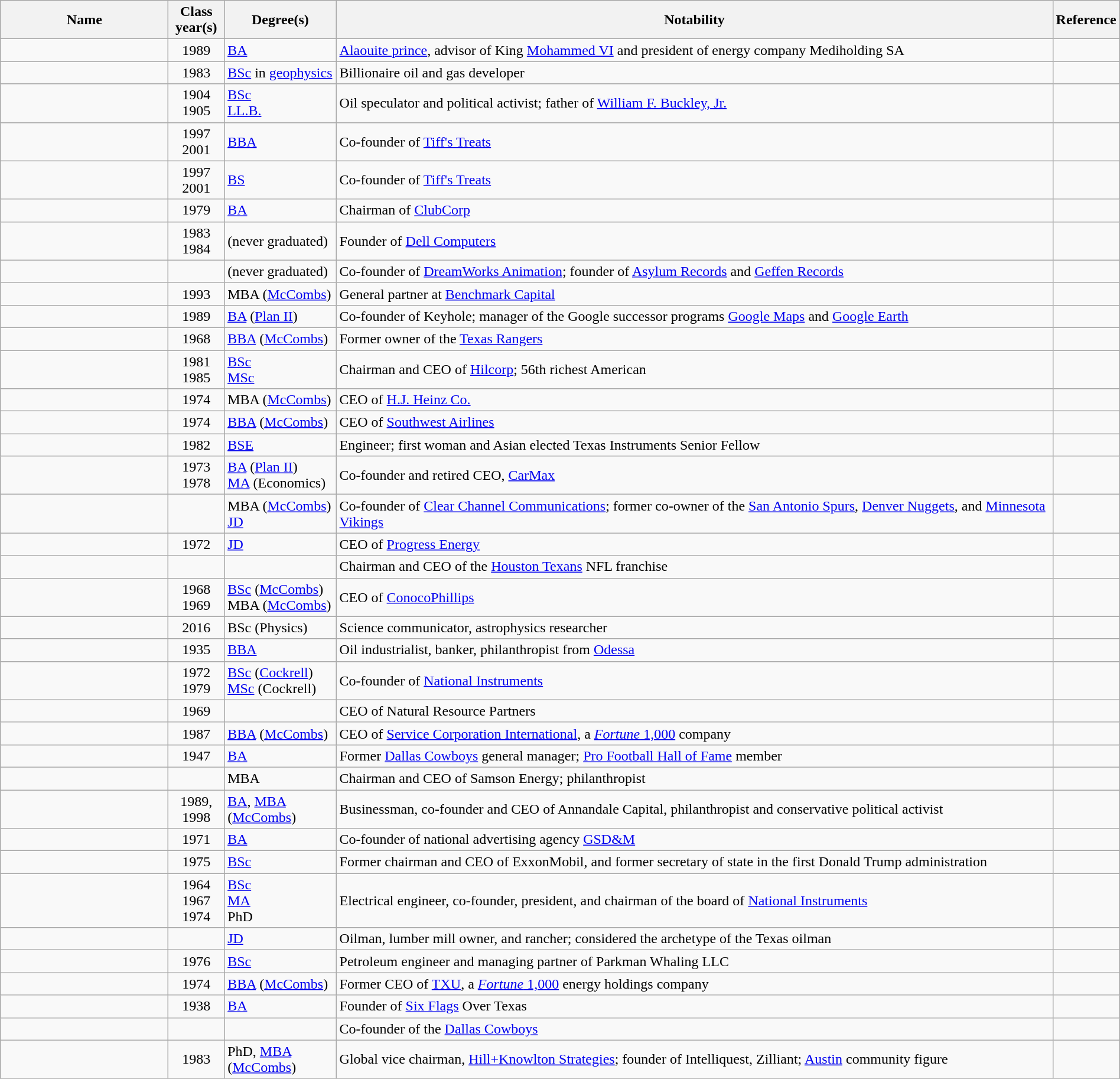<table class="wikitable sortable" style="width:100%">
<tr>
<th style="width:15%;">Name</th>
<th style="width:5%;">Class year(s)</th>
<th style="width:10%;">Degree(s)</th>
<th style="width:*;" class="unsortable">Notability</th>
<th style="width:5%;" class="unsortable">Reference</th>
</tr>
<tr>
<td></td>
<td style="text-align:center;">1989</td>
<td><a href='#'>BA</a></td>
<td><a href='#'>Alaouite prince</a>, advisor of King <a href='#'>Mohammed VI</a> and president of energy company Mediholding SA</td>
<td style="text-align:center;"></td>
</tr>
<tr>
<td></td>
<td style="text-align:center;">1983</td>
<td><a href='#'>BSc</a> in <a href='#'>geophysics</a></td>
<td>Billionaire oil and gas developer</td>
<td style="text-align:center;"></td>
</tr>
<tr>
<td></td>
<td style="text-align:center;">1904<br>1905</td>
<td><a href='#'>BSc</a><br><a href='#'>LL.B.</a></td>
<td>Oil speculator and political activist; father of <a href='#'>William F. Buckley, Jr.</a></td>
<td style="text-align:center;"></td>
</tr>
<tr>
<td></td>
<td style="text-align:center;">1997<br>2001</td>
<td><a href='#'>BBA</a><br></td>
<td>Co-founder of <a href='#'>Tiff's Treats</a></td>
<td style="text-align:center;"></td>
</tr>
<tr>
<td></td>
<td style="text-align:center;">1997<br>2001</td>
<td><a href='#'>BS</a><br></td>
<td>Co-founder of <a href='#'>Tiff's Treats</a></td>
<td style="text-align:center;"></td>
</tr>
<tr>
<td></td>
<td style="text-align:center;">1979</td>
<td><a href='#'>BA</a></td>
<td>Chairman of <a href='#'>ClubCorp</a></td>
<td style="text-align:center;"></td>
</tr>
<tr>
<td></td>
<td style="text-align:center;">1983<br>1984</td>
<td>(never graduated)</td>
<td>Founder of <a href='#'>Dell Computers</a></td>
<td style="text-align:center;"></td>
</tr>
<tr>
<td></td>
<td style="text-align:center;"></td>
<td>(never graduated)</td>
<td>Co-founder of <a href='#'>DreamWorks Animation</a>; founder of <a href='#'>Asylum Records</a> and <a href='#'>Geffen Records</a></td>
<td style="text-align:center;"></td>
</tr>
<tr>
<td></td>
<td style="text-align:center;">1993</td>
<td>MBA (<a href='#'>McCombs</a>)</td>
<td>General partner at <a href='#'>Benchmark Capital</a></td>
<td style="text-align:center;"></td>
</tr>
<tr>
<td></td>
<td style="text-align:center;">1989</td>
<td><a href='#'>BA</a> (<a href='#'>Plan II</a>)</td>
<td>Co-founder of Keyhole; manager of the Google successor programs <a href='#'>Google Maps</a> and <a href='#'>Google Earth</a></td>
<td style="text-align:center;"></td>
</tr>
<tr>
<td></td>
<td style="text-align:center;">1968</td>
<td><a href='#'>BBA</a> (<a href='#'>McCombs</a>)</td>
<td>Former owner of the <a href='#'>Texas Rangers</a></td>
<td style="text-align:center;"></td>
</tr>
<tr>
<td></td>
<td style="text-align:center;">1981<br>1985</td>
<td><a href='#'>BSc</a><br><a href='#'>MSc</a></td>
<td>Chairman and CEO of <a href='#'>Hilcorp</a>; 56th richest American</td>
<td style="text-align:center;"></td>
</tr>
<tr>
<td></td>
<td style="text-align:center;">1974</td>
<td>MBA (<a href='#'>McCombs</a>)</td>
<td>CEO of <a href='#'>H.J. Heinz Co.</a></td>
<td style="text-align:center;"></td>
</tr>
<tr>
<td></td>
<td style="text-align:center;">1974</td>
<td><a href='#'>BBA</a> (<a href='#'>McCombs</a>)</td>
<td>CEO of <a href='#'>Southwest Airlines</a></td>
<td style="text-align:center;"></td>
</tr>
<tr>
<td></td>
<td style="text-align:center;">1982</td>
<td><a href='#'>BSE</a></td>
<td>Engineer; first woman and Asian elected Texas Instruments Senior Fellow</td>
<td style="text-align:center;"></td>
</tr>
<tr>
<td></td>
<td style="text-align:center;">1973<br>1978</td>
<td><a href='#'>BA</a> (<a href='#'>Plan II</a>) <br><a href='#'>MA</a> (Economics)</td>
<td>Co-founder and retired CEO, <a href='#'>CarMax</a></td>
<td style="text-align:center;"></td>
</tr>
<tr>
<td></td>
<td style="text-align:center;"></td>
<td>MBA (<a href='#'>McCombs</a>)<br><a href='#'>JD</a></td>
<td>Co-founder of <a href='#'>Clear Channel Communications</a>; former co-owner of the <a href='#'>San Antonio Spurs</a>, <a href='#'>Denver Nuggets</a>, and <a href='#'>Minnesota Vikings</a></td>
<td style="text-align:center;"></td>
</tr>
<tr>
<td></td>
<td style="text-align:center;">1972</td>
<td><a href='#'>JD</a></td>
<td>CEO of <a href='#'>Progress Energy</a></td>
<td style="text-align:center;"></td>
</tr>
<tr>
<td></td>
<td style="text-align:center;"></td>
<td></td>
<td>Chairman and CEO of the <a href='#'>Houston Texans</a> NFL franchise</td>
<td style="text-align:center;"></td>
</tr>
<tr>
<td></td>
<td style="text-align:center;">1968<br>1969</td>
<td><a href='#'>BSc</a> (<a href='#'>McCombs</a>) <br>MBA (<a href='#'>McCombs</a>)</td>
<td>CEO of <a href='#'>ConocoPhillips</a></td>
<td style="text-align:center;"></td>
</tr>
<tr>
<td></td>
<td style="text-align:center;">2016</td>
<td>BSc (Physics)</td>
<td>Science communicator, astrophysics researcher</td>
<td style="text-align:center;"></td>
</tr>
<tr>
<td></td>
<td style="text-align:center;">1935</td>
<td><a href='#'>BBA</a></td>
<td>Oil industrialist, banker, philanthropist from <a href='#'>Odessa</a></td>
<td style="text-align:center;"></td>
</tr>
<tr>
<td></td>
<td style="text-align:center;">1972<br>1979</td>
<td><a href='#'>BSc</a> (<a href='#'>Cockrell</a>)<br><a href='#'>MSc</a> (Cockrell)</td>
<td>Co-founder of <a href='#'>National Instruments</a></td>
<td style="text-align:center;"></td>
</tr>
<tr>
<td></td>
<td style="text-align:center;">1969</td>
<td></td>
<td>CEO of Natural Resource Partners</td>
<td style="text-align:center;"></td>
</tr>
<tr>
<td></td>
<td style="text-align:center;">1987</td>
<td><a href='#'>BBA</a> (<a href='#'>McCombs</a>)</td>
<td>CEO of <a href='#'>Service Corporation International</a>, a <a href='#'><em>Fortune</em> 1,000</a> company</td>
<td style="text-align:center;"></td>
</tr>
<tr>
<td></td>
<td style="text-align:center;">1947</td>
<td><a href='#'>BA</a></td>
<td>Former <a href='#'>Dallas Cowboys</a> general manager; <a href='#'>Pro Football Hall of Fame</a> member</td>
<td style="text-align:center;"></td>
</tr>
<tr>
<td></td>
<td style="text-align:center;"></td>
<td>MBA</td>
<td>Chairman and CEO of Samson Energy; philanthropist</td>
<td style="text-align:center;"></td>
</tr>
<tr>
<td></td>
<td style="text-align:center;">1989, 1998</td>
<td><a href='#'>BA</a>, <a href='#'>MBA</a> (<a href='#'>McCombs</a>)</td>
<td>Businessman, co-founder and CEO of Annandale Capital, philanthropist and conservative political activist</td>
<td style="text-align:center;"></td>
</tr>
<tr>
<td></td>
<td style="text-align:center;">1971</td>
<td><a href='#'>BA</a></td>
<td>Co-founder of national advertising agency <a href='#'>GSD&M</a></td>
<td style="text-align:center;"></td>
</tr>
<tr>
<td></td>
<td style="text-align:center;">1975</td>
<td><a href='#'>BSc</a></td>
<td>Former chairman and CEO of ExxonMobil, and former secretary of state in the first Donald Trump administration</td>
<td style="text-align:center;"></td>
</tr>
<tr>
<td></td>
<td style="text-align:center;">1964<br>1967<br>1974</td>
<td><a href='#'>BSc</a><br><a href='#'>MA</a><br>PhD</td>
<td>Electrical engineer, co-founder, president, and chairman of the board of <a href='#'>National Instruments</a></td>
<td style="text-align:center;"></td>
</tr>
<tr>
<td></td>
<td style="text-align:center;"></td>
<td><a href='#'>JD</a></td>
<td>Oilman, lumber mill owner, and rancher; considered the archetype of the Texas oilman</td>
<td style="text-align:center;"></td>
</tr>
<tr>
<td></td>
<td style="text-align:center;">1976</td>
<td><a href='#'>BSc</a></td>
<td>Petroleum engineer and managing partner of Parkman Whaling LLC</td>
<td style="text-align:center;"></td>
</tr>
<tr>
<td></td>
<td style="text-align:center;">1974</td>
<td><a href='#'>BBA</a> (<a href='#'>McCombs</a>)</td>
<td>Former CEO of <a href='#'>TXU</a>, a <a href='#'><em>Fortune</em> 1,000</a> energy holdings company</td>
<td style="text-align:center;"></td>
</tr>
<tr>
<td></td>
<td style="text-align:center;">1938</td>
<td><a href='#'>BA</a></td>
<td>Founder of <a href='#'>Six Flags</a> Over Texas</td>
<td style="text-align:center;"></td>
</tr>
<tr>
<td></td>
<td style="text-align:center;"></td>
<td></td>
<td>Co-founder of the <a href='#'>Dallas Cowboys</a></td>
<td style="text-align:center;"></td>
</tr>
<tr>
<td></td>
<td style ="text-align:center;">1983</td>
<td>PhD, <a href='#'>MBA</a> (<a href='#'>McCombs</a>)</td>
<td>Global vice chairman, <a href='#'>Hill+Knowlton Strategies</a>; founder of Intelliquest, Zilliant; <a href='#'>Austin</a> community figure</td>
<td style="text-align:center;"></td>
</tr>
</table>
